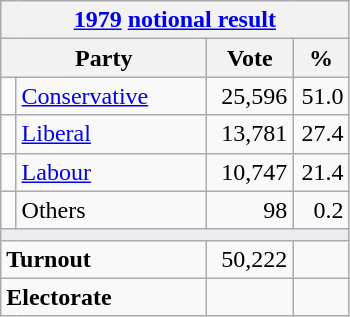<table class="wikitable">
<tr>
<th colspan="4"><a href='#'>1979</a> <a href='#'>notional result</a></th>
</tr>
<tr>
<th bgcolor="#DDDDFF" width="130px" colspan="2">Party</th>
<th bgcolor="#DDDDFF" width="50px">Vote</th>
<th bgcolor="#DDDDFF" width="30px">%</th>
</tr>
<tr>
<td></td>
<td><a href='#'>Conservative</a></td>
<td align=right>25,596</td>
<td align=right>51.0</td>
</tr>
<tr>
<td></td>
<td><a href='#'>Liberal</a></td>
<td align=right>13,781</td>
<td align=right>27.4</td>
</tr>
<tr>
<td></td>
<td><a href='#'>Labour</a></td>
<td align=right>10,747</td>
<td align=right>21.4</td>
</tr>
<tr>
<td></td>
<td>Others</td>
<td align=right>98</td>
<td align=right>0.2</td>
</tr>
<tr>
<td colspan="4" bgcolor="#EAECF0"></td>
</tr>
<tr>
<td colspan="2"><strong>Turnout</strong></td>
<td align=right>50,222</td>
<td align=right></td>
</tr>
<tr>
<td colspan="2"><strong>Electorate</strong></td>
<td align=right></td>
</tr>
</table>
